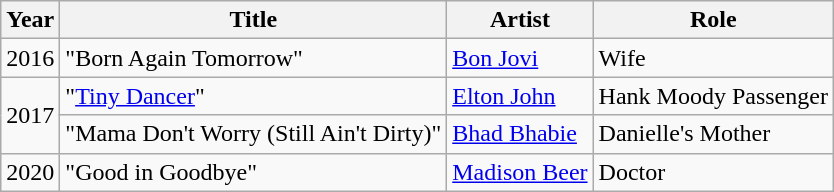<table class="wikitable sortable">
<tr>
<th>Year</th>
<th>Title</th>
<th>Artist</th>
<th>Role</th>
</tr>
<tr>
<td>2016</td>
<td>"Born Again Tomorrow"</td>
<td><a href='#'>Bon Jovi</a></td>
<td>Wife</td>
</tr>
<tr>
<td rowspan=2>2017</td>
<td>"<a href='#'>Tiny Dancer</a>"</td>
<td><a href='#'>Elton John</a></td>
<td>Hank Moody Passenger</td>
</tr>
<tr>
<td>"Mama Don't Worry (Still Ain't Dirty)"</td>
<td><a href='#'>Bhad Bhabie</a></td>
<td>Danielle's Mother</td>
</tr>
<tr>
<td>2020</td>
<td>"Good in Goodbye"</td>
<td><a href='#'>Madison Beer</a></td>
<td>Doctor</td>
</tr>
</table>
